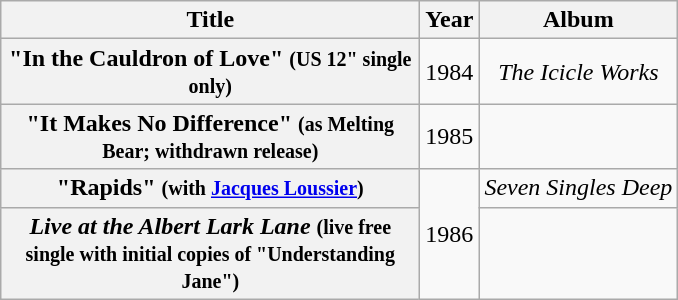<table class="wikitable plainrowheaders" style="text-align:center;">
<tr>
<th scope="col" style="width:17em;">Title</th>
<th scope="col" style="width:2em;">Year</th>
<th>Album</th>
</tr>
<tr>
<th scope="row">"In the Cauldron of Love" <small>(US 12" single only)</small></th>
<td>1984</td>
<td><em>The Icicle Works</em></td>
</tr>
<tr>
<th scope="row">"It Makes No Difference" <small>(as Melting Bear; withdrawn release)</small></th>
<td>1985</td>
<td></td>
</tr>
<tr>
<th scope="row">"Rapids" <small>(with <a href='#'>Jacques Loussier</a>)</small></th>
<td rowspan="2">1986</td>
<td><em>Seven Singles Deep</em></td>
</tr>
<tr>
<th scope="row"><em>Live at the Albert Lark Lane</em> <small>(live free single with initial copies of "Understanding Jane")</small></th>
<td></td>
</tr>
</table>
